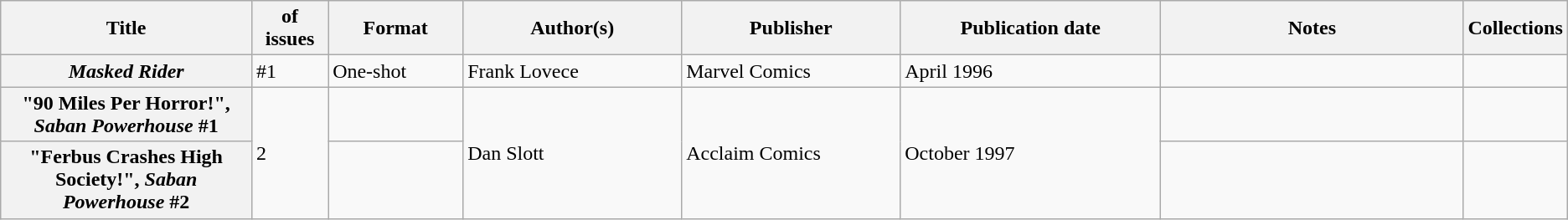<table class="wikitable">
<tr>
<th>Title</th>
<th style="width:40pt"> of issues</th>
<th style="width:75pt">Format</th>
<th style="width:125pt">Author(s)</th>
<th style="width:125pt">Publisher</th>
<th style="width:150pt">Publication date</th>
<th style="width:175pt">Notes</th>
<th>Collections</th>
</tr>
<tr>
<th><em>Masked Rider</em></th>
<td>#1</td>
<td>One-shot</td>
<td>Frank Lovece</td>
<td>Marvel Comics</td>
<td>April 1996</td>
<td></td>
<td></td>
</tr>
<tr>
<th>"90 Miles Per Horror!", <em>Saban Powerhouse</em> #1</th>
<td rowspan="2">2</td>
<td></td>
<td rowspan="2">Dan Slott</td>
<td rowspan="2">Acclaim Comics</td>
<td rowspan="2">October 1997</td>
<td></td>
<td></td>
</tr>
<tr>
<th>"Ferbus Crashes High Society!", <em>Saban Powerhouse</em> #2</th>
<td></td>
<td></td>
<td></td>
</tr>
</table>
